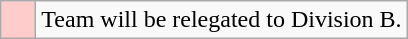<table class="wikitable">
<tr>
<td style="background: #ffcccc;">    </td>
<td>Team will be relegated to Division B.</td>
</tr>
</table>
